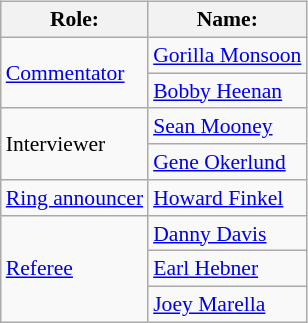<table class=wikitable style="font-size:90%; margin: 0.5em 1em 0.5em 0; float: left; clear: left;">
<tr>
<th>Role:</th>
<th>Name:</th>
</tr>
<tr>
<td rowspan=2><a href='#'>Commentator</a></td>
<td><a href='#'>Gorilla Monsoon</a></td>
</tr>
<tr>
<td><a href='#'>Bobby Heenan</a></td>
</tr>
<tr>
<td rowspan=2>Interviewer</td>
<td><a href='#'>Sean Mooney</a></td>
</tr>
<tr>
<td><a href='#'>Gene Okerlund</a></td>
</tr>
<tr>
<td rowspan=1><a href='#'>Ring announcer</a></td>
<td><a href='#'>Howard Finkel</a></td>
</tr>
<tr>
<td rowspan=3><a href='#'>Referee</a></td>
<td><a href='#'>Danny Davis</a></td>
</tr>
<tr>
<td><a href='#'>Earl Hebner</a></td>
</tr>
<tr>
<td><a href='#'>Joey Marella</a></td>
</tr>
</table>
